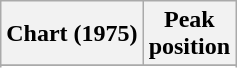<table class="wikitable sortable plainrowheaders" style="text-align:center">
<tr>
<th scope="col">Chart (1975)</th>
<th scope="col">Peak<br> position</th>
</tr>
<tr>
</tr>
<tr>
</tr>
</table>
